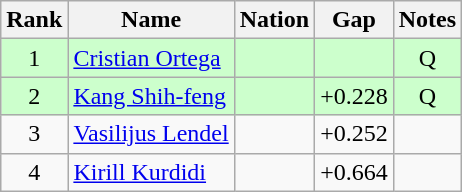<table class="wikitable sortable" style="text-align:center">
<tr>
<th>Rank</th>
<th>Name</th>
<th>Nation</th>
<th>Gap</th>
<th>Notes</th>
</tr>
<tr bgcolor=ccffcc>
<td>1</td>
<td align=left><a href='#'>Cristian Ortega</a></td>
<td align=left></td>
<td></td>
<td>Q</td>
</tr>
<tr bgcolor=ccffcc>
<td>2</td>
<td align=left><a href='#'>Kang Shih-feng</a></td>
<td align=left></td>
<td>+0.228</td>
<td>Q</td>
</tr>
<tr>
<td>3</td>
<td align=left><a href='#'>Vasilijus Lendel</a></td>
<td align=left></td>
<td>+0.252</td>
<td></td>
</tr>
<tr>
<td>4</td>
<td align=left><a href='#'>Kirill Kurdidi</a></td>
<td align=left></td>
<td>+0.664</td>
<td></td>
</tr>
</table>
